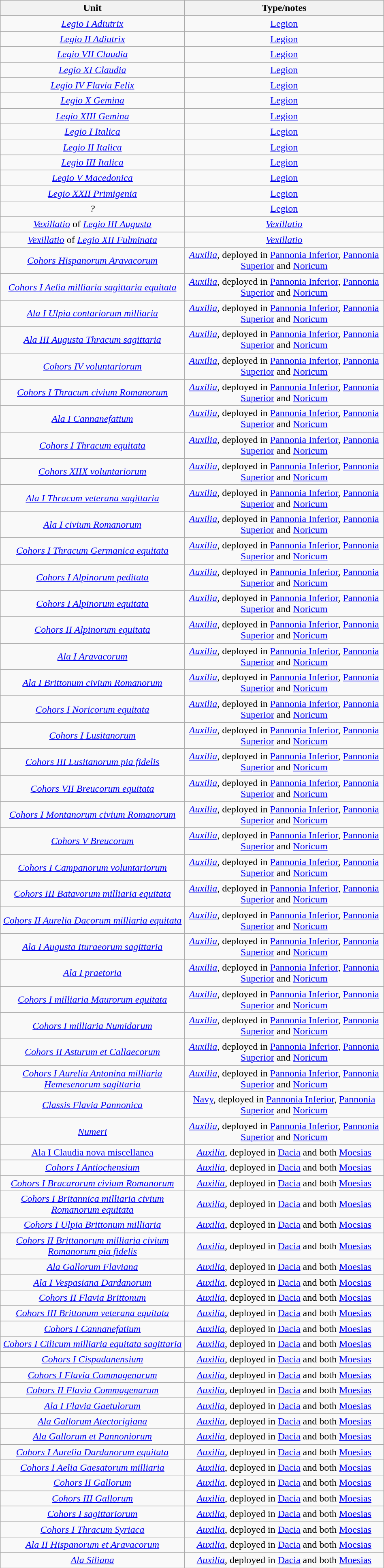<table class="wikitable sortable" width=50% style="text-align:center;">
<tr>
<th>Unit</th>
<th>Type/notes</th>
</tr>
<tr>
<td><em><a href='#'>Legio I Adiutrix</a></em></td>
<td><a href='#'>Legion</a></td>
</tr>
<tr>
<td><em><a href='#'>Legio II Adiutrix</a></em></td>
<td><a href='#'>Legion</a></td>
</tr>
<tr>
<td><em><a href='#'>Legio VII Claudia</a></em></td>
<td><a href='#'>Legion</a></td>
</tr>
<tr>
<td><em><a href='#'>Legio XI Claudia</a></em></td>
<td><a href='#'>Legion</a></td>
</tr>
<tr>
<td><em><a href='#'>Legio IV Flavia Felix</a></em></td>
<td><a href='#'>Legion</a></td>
</tr>
<tr>
<td><em><a href='#'>Legio X Gemina</a></em></td>
<td><a href='#'>Legion</a></td>
</tr>
<tr>
<td><em><a href='#'>Legio XIII Gemina</a></em></td>
<td><a href='#'>Legion</a></td>
</tr>
<tr>
<td><em><a href='#'>Legio I Italica</a></em></td>
<td><a href='#'>Legion</a></td>
</tr>
<tr>
<td><em><a href='#'>Legio II Italica</a></em></td>
<td><a href='#'>Legion</a></td>
</tr>
<tr>
<td><em><a href='#'>Legio III Italica</a></em></td>
<td><a href='#'>Legion</a></td>
</tr>
<tr>
<td><em><a href='#'>Legio V Macedonica</a></em></td>
<td><a href='#'>Legion</a></td>
</tr>
<tr>
<td><em><a href='#'>Legio XXII Primigenia</a></em></td>
<td><a href='#'>Legion</a></td>
</tr>
<tr>
<td><em>?</em></td>
<td><a href='#'>Legion</a></td>
</tr>
<tr>
<td><em><a href='#'>Vexillatio</a></em> of <em><a href='#'>Legio III Augusta</a></em></td>
<td><em><a href='#'>Vexillatio</a></em></td>
</tr>
<tr>
<td><em><a href='#'>Vexillatio</a></em> of <em><a href='#'>Legio XII Fulminata</a></em></td>
<td><em><a href='#'>Vexillatio</a></em></td>
</tr>
<tr>
<td><em><a href='#'>Cohors Hispanorum Aravacorum</a></em></td>
<td><em><a href='#'>Auxilia</a></em>, deployed in <a href='#'>Pannonia Inferior</a>, <a href='#'>Pannonia Superior</a> and <a href='#'>Noricum</a></td>
</tr>
<tr>
<td><em><a href='#'>Cohors I Aelia milliaria sagittaria equitata</a></em></td>
<td><em><a href='#'>Auxilia</a></em>, deployed in <a href='#'>Pannonia Inferior</a>, <a href='#'>Pannonia Superior</a> and <a href='#'>Noricum</a></td>
</tr>
<tr>
<td><em><a href='#'>Ala I Ulpia contariorum milliaria</a></em></td>
<td><em><a href='#'>Auxilia</a></em>, deployed in <a href='#'>Pannonia Inferior</a>, <a href='#'>Pannonia Superior</a> and <a href='#'>Noricum</a></td>
</tr>
<tr>
<td><em><a href='#'>Ala III Augusta Thracum sagittaria</a></em></td>
<td><em><a href='#'>Auxilia</a></em>, deployed in <a href='#'>Pannonia Inferior</a>, <a href='#'>Pannonia Superior</a> and <a href='#'>Noricum</a></td>
</tr>
<tr>
<td><em><a href='#'>Cohors IV voluntariorum</a></em></td>
<td><em><a href='#'>Auxilia</a></em>, deployed in <a href='#'>Pannonia Inferior</a>, <a href='#'>Pannonia Superior</a> and <a href='#'>Noricum</a></td>
</tr>
<tr>
<td><em><a href='#'>Cohors I Thracum civium Romanorum</a></em></td>
<td><em><a href='#'>Auxilia</a></em>, deployed in <a href='#'>Pannonia Inferior</a>, <a href='#'>Pannonia Superior</a> and <a href='#'>Noricum</a></td>
</tr>
<tr>
<td><em><a href='#'>Ala I Cannanefatium</a></em></td>
<td><em><a href='#'>Auxilia</a></em>, deployed in <a href='#'>Pannonia Inferior</a>, <a href='#'>Pannonia Superior</a> and <a href='#'>Noricum</a></td>
</tr>
<tr>
<td><em><a href='#'>Cohors I Thracum equitata</a></em></td>
<td><em><a href='#'>Auxilia</a></em>, deployed in <a href='#'>Pannonia Inferior</a>, <a href='#'>Pannonia Superior</a> and <a href='#'>Noricum</a></td>
</tr>
<tr>
<td><em><a href='#'>Cohors XIIX voluntariorum</a></em></td>
<td><em><a href='#'>Auxilia</a></em>, deployed in <a href='#'>Pannonia Inferior</a>, <a href='#'>Pannonia Superior</a> and <a href='#'>Noricum</a></td>
</tr>
<tr>
<td><em><a href='#'>Ala I Thracum veterana sagittaria</a></em></td>
<td><em><a href='#'>Auxilia</a></em>, deployed in <a href='#'>Pannonia Inferior</a>, <a href='#'>Pannonia Superior</a> and <a href='#'>Noricum</a></td>
</tr>
<tr>
<td><em><a href='#'>Ala I civium Romanorum</a></em></td>
<td><em><a href='#'>Auxilia</a></em>, deployed in <a href='#'>Pannonia Inferior</a>, <a href='#'>Pannonia Superior</a> and <a href='#'>Noricum</a></td>
</tr>
<tr>
<td><em><a href='#'>Cohors I Thracum Germanica equitata</a></em></td>
<td><em><a href='#'>Auxilia</a></em>, deployed in <a href='#'>Pannonia Inferior</a>, <a href='#'>Pannonia Superior</a> and <a href='#'>Noricum</a></td>
</tr>
<tr>
<td><em><a href='#'>Cohors I Alpinorum peditata</a></em></td>
<td><em><a href='#'>Auxilia</a></em>, deployed in <a href='#'>Pannonia Inferior</a>, <a href='#'>Pannonia Superior</a> and <a href='#'>Noricum</a></td>
</tr>
<tr>
<td><em><a href='#'>Cohors I Alpinorum equitata</a></em></td>
<td><em><a href='#'>Auxilia</a></em>, deployed in <a href='#'>Pannonia Inferior</a>, <a href='#'>Pannonia Superior</a> and <a href='#'>Noricum</a></td>
</tr>
<tr>
<td><em><a href='#'>Cohors II Alpinorum equitata</a></em></td>
<td><em><a href='#'>Auxilia</a></em>, deployed in <a href='#'>Pannonia Inferior</a>, <a href='#'>Pannonia Superior</a> and <a href='#'>Noricum</a></td>
</tr>
<tr>
<td><em><a href='#'>Ala I Aravacorum</a></em></td>
<td><em><a href='#'>Auxilia</a></em>, deployed in <a href='#'>Pannonia Inferior</a>, <a href='#'>Pannonia Superior</a> and <a href='#'>Noricum</a></td>
</tr>
<tr>
<td><em><a href='#'>Ala I Brittonum civium Romanorum</a></em></td>
<td><em><a href='#'>Auxilia</a></em>, deployed in <a href='#'>Pannonia Inferior</a>, <a href='#'>Pannonia Superior</a> and <a href='#'>Noricum</a></td>
</tr>
<tr>
<td><em><a href='#'>Cohors I Noricorum equitata</a></em></td>
<td><em><a href='#'>Auxilia</a></em>, deployed in <a href='#'>Pannonia Inferior</a>, <a href='#'>Pannonia Superior</a> and <a href='#'>Noricum</a></td>
</tr>
<tr>
<td><em><a href='#'>Cohors I Lusitanorum</a></em></td>
<td><em><a href='#'>Auxilia</a></em>, deployed in <a href='#'>Pannonia Inferior</a>, <a href='#'>Pannonia Superior</a> and <a href='#'>Noricum</a></td>
</tr>
<tr>
<td><em><a href='#'>Cohors III Lusitanorum pia fidelis</a></em></td>
<td><em><a href='#'>Auxilia</a></em>, deployed in <a href='#'>Pannonia Inferior</a>, <a href='#'>Pannonia Superior</a> and <a href='#'>Noricum</a></td>
</tr>
<tr>
<td><em><a href='#'>Cohors VII Breucorum equitata</a></em></td>
<td><em><a href='#'>Auxilia</a></em>, deployed in <a href='#'>Pannonia Inferior</a>, <a href='#'>Pannonia Superior</a> and <a href='#'>Noricum</a></td>
</tr>
<tr>
<td><em><a href='#'>Cohors I Montanorum civium Romanorum</a></em></td>
<td><em><a href='#'>Auxilia</a></em>, deployed in <a href='#'>Pannonia Inferior</a>, <a href='#'>Pannonia Superior</a> and <a href='#'>Noricum</a></td>
</tr>
<tr>
<td><em><a href='#'>Cohors V Breucorum</a></em></td>
<td><em><a href='#'>Auxilia</a></em>, deployed in <a href='#'>Pannonia Inferior</a>, <a href='#'>Pannonia Superior</a> and <a href='#'>Noricum</a></td>
</tr>
<tr>
<td><em><a href='#'>Cohors I Campanorum voluntariorum</a></em></td>
<td><em><a href='#'>Auxilia</a></em>, deployed in <a href='#'>Pannonia Inferior</a>, <a href='#'>Pannonia Superior</a> and <a href='#'>Noricum</a></td>
</tr>
<tr>
<td><em><a href='#'>Cohors III Batavorum milliaria equitata</a></em></td>
<td><em><a href='#'>Auxilia</a></em>, deployed in <a href='#'>Pannonia Inferior</a>, <a href='#'>Pannonia Superior</a> and <a href='#'>Noricum</a></td>
</tr>
<tr>
<td><em><a href='#'>Cohors II Aurelia Dacorum milliaria equitata</a></em></td>
<td><em><a href='#'>Auxilia</a></em>, deployed in <a href='#'>Pannonia Inferior</a>, <a href='#'>Pannonia Superior</a> and <a href='#'>Noricum</a></td>
</tr>
<tr>
<td><em><a href='#'>Ala I Augusta Ituraeorum sagittaria</a></em></td>
<td><em><a href='#'>Auxilia</a></em>, deployed in <a href='#'>Pannonia Inferior</a>, <a href='#'>Pannonia Superior</a> and <a href='#'>Noricum</a></td>
</tr>
<tr>
<td><em><a href='#'>Ala I praetoria</a></em></td>
<td><em><a href='#'>Auxilia</a></em>, deployed in <a href='#'>Pannonia Inferior</a>, <a href='#'>Pannonia Superior</a> and <a href='#'>Noricum</a></td>
</tr>
<tr>
<td><em><a href='#'>Cohors I milliaria Maurorum equitata</a></em></td>
<td><em><a href='#'>Auxilia</a></em>, deployed in <a href='#'>Pannonia Inferior</a>, <a href='#'>Pannonia Superior</a> and <a href='#'>Noricum</a></td>
</tr>
<tr>
<td><em><a href='#'>Cohors I milliaria Numidarum</a></em></td>
<td><em><a href='#'>Auxilia</a></em>, deployed in <a href='#'>Pannonia Inferior</a>, <a href='#'>Pannonia Superior</a> and <a href='#'>Noricum</a></td>
</tr>
<tr>
<td><em><a href='#'>Cohors II Asturum et Callaecorum</a></em></td>
<td><em><a href='#'>Auxilia</a></em>, deployed in <a href='#'>Pannonia Inferior</a>, <a href='#'>Pannonia Superior</a> and <a href='#'>Noricum</a></td>
</tr>
<tr>
<td><em><a href='#'>Cohors I Aurelia Antonina milliaria Hemesenorum sagittaria</a></em></td>
<td><em><a href='#'>Auxilia</a></em>, deployed in <a href='#'>Pannonia Inferior</a>, <a href='#'>Pannonia Superior</a> and <a href='#'>Noricum</a></td>
</tr>
<tr>
<td><em><a href='#'>Classis Flavia Pannonica</a></em></td>
<td><a href='#'>Navy</a>, deployed in <a href='#'>Pannonia Inferior</a>, <a href='#'>Pannonia Superior</a> and <a href='#'>Noricum</a></td>
</tr>
<tr>
<td><em><a href='#'>Numeri</a></em></td>
<td><em><a href='#'>Auxilia</a></em>, deployed in <a href='#'>Pannonia Inferior</a>, <a href='#'>Pannonia Superior</a> and <a href='#'>Noricum</a></td>
</tr>
<tr>
<td><a href='#'>Ala I Claudia nova miscellanea</a></td>
<td><em><a href='#'>Auxilia</a></em>, deployed in <a href='#'>Dacia</a> and both <a href='#'>Moesias</a></td>
</tr>
<tr>
<td><em><a href='#'>Cohors I Antiochensium</a></em></td>
<td><em><a href='#'>Auxilia</a></em>, deployed in <a href='#'>Dacia</a> and both <a href='#'>Moesias</a></td>
</tr>
<tr>
<td><em><a href='#'>Cohors I Bracarorum civium Romanorum</a></em></td>
<td><em><a href='#'>Auxilia</a></em>, deployed in <a href='#'>Dacia</a> and both <a href='#'>Moesias</a></td>
</tr>
<tr>
<td><em><a href='#'>Cohors I Britannica milliaria civium Romanorum equitata</a></em></td>
<td><em><a href='#'>Auxilia</a></em>, deployed in <a href='#'>Dacia</a> and both <a href='#'>Moesias</a></td>
</tr>
<tr>
<td><em><a href='#'>Cohors I Ulpia Brittonum milliaria</a></em></td>
<td><em><a href='#'>Auxilia</a></em>, deployed in <a href='#'>Dacia</a> and both <a href='#'>Moesias</a></td>
</tr>
<tr>
<td><em><a href='#'>Cohors II Brittanorum milliaria civium Romanorum pia fidelis</a></em></td>
<td><em><a href='#'>Auxilia</a></em>, deployed in <a href='#'>Dacia</a> and both <a href='#'>Moesias</a></td>
</tr>
<tr>
<td><em><a href='#'>Ala Gallorum Flaviana</a></em></td>
<td><em><a href='#'>Auxilia</a></em>, deployed in <a href='#'>Dacia</a> and both <a href='#'>Moesias</a></td>
</tr>
<tr>
<td><em><a href='#'>Ala I Vespasiana Dardanorum</a></em></td>
<td><em><a href='#'>Auxilia</a></em>, deployed in <a href='#'>Dacia</a> and both <a href='#'>Moesias</a></td>
</tr>
<tr>
<td><em><a href='#'>Cohors II Flavia Brittonum</a></em></td>
<td><em><a href='#'>Auxilia</a></em>, deployed in <a href='#'>Dacia</a> and both <a href='#'>Moesias</a></td>
</tr>
<tr>
<td><em><a href='#'>Cohors III Brittonum veterana equitata</a></em></td>
<td><em><a href='#'>Auxilia</a></em>, deployed in <a href='#'>Dacia</a> and both <a href='#'>Moesias</a></td>
</tr>
<tr>
<td><em><a href='#'>Cohors I Cannanefatium</a></em></td>
<td><em><a href='#'>Auxilia</a></em>, deployed in <a href='#'>Dacia</a> and both <a href='#'>Moesias</a></td>
</tr>
<tr>
<td><em><a href='#'>Cohors I Cilicum milliaria equitata sagittaria</a></em></td>
<td><em><a href='#'>Auxilia</a></em>, deployed in <a href='#'>Dacia</a> and both <a href='#'>Moesias</a></td>
</tr>
<tr>
<td><em><a href='#'>Cohors I Cispadanensium</a></em></td>
<td><em><a href='#'>Auxilia</a></em>, deployed in <a href='#'>Dacia</a> and both <a href='#'>Moesias</a></td>
</tr>
<tr>
<td><em><a href='#'>Cohors I Flavia Commagenarum</a></em></td>
<td><em><a href='#'>Auxilia</a></em>, deployed in <a href='#'>Dacia</a> and both <a href='#'>Moesias</a></td>
</tr>
<tr>
<td><em><a href='#'>Cohors II Flavia Commagenarum</a></em></td>
<td><em><a href='#'>Auxilia</a></em>, deployed in <a href='#'>Dacia</a> and both <a href='#'>Moesias</a></td>
</tr>
<tr>
<td><em><a href='#'>Ala I Flavia Gaetulorum</a></em></td>
<td><em><a href='#'>Auxilia</a></em>, deployed in <a href='#'>Dacia</a> and both <a href='#'>Moesias</a></td>
</tr>
<tr>
<td><em><a href='#'>Ala Gallorum Atectorigiana</a></em></td>
<td><em><a href='#'>Auxilia</a></em>, deployed in <a href='#'>Dacia</a> and both <a href='#'>Moesias</a></td>
</tr>
<tr>
<td><em><a href='#'>Ala Gallorum et Pannoniorum</a></em></td>
<td><em><a href='#'>Auxilia</a></em>, deployed in <a href='#'>Dacia</a> and both <a href='#'>Moesias</a></td>
</tr>
<tr>
<td><em><a href='#'>Cohors I Aurelia Dardanorum equitata</a></em></td>
<td><em><a href='#'>Auxilia</a></em>, deployed in <a href='#'>Dacia</a> and both <a href='#'>Moesias</a></td>
</tr>
<tr>
<td><em><a href='#'>Cohors I Aelia Gaesatorum milliaria</a></em></td>
<td><em><a href='#'>Auxilia</a></em>, deployed in <a href='#'>Dacia</a> and both <a href='#'>Moesias</a></td>
</tr>
<tr>
<td><em><a href='#'>Cohors II Gallorum</a></em></td>
<td><em><a href='#'>Auxilia</a></em>, deployed in <a href='#'>Dacia</a> and both <a href='#'>Moesias</a></td>
</tr>
<tr>
<td><em><a href='#'>Cohors III Gallorum</a></em></td>
<td><em><a href='#'>Auxilia</a></em>, deployed in <a href='#'>Dacia</a> and both <a href='#'>Moesias</a></td>
</tr>
<tr>
<td><em><a href='#'>Cohors I sagittariorum</a></em></td>
<td><em><a href='#'>Auxilia</a></em>, deployed in <a href='#'>Dacia</a> and both <a href='#'>Moesias</a></td>
</tr>
<tr>
<td><em><a href='#'>Cohors I Thracum Syriaca</a></em></td>
<td><em><a href='#'>Auxilia</a></em>, deployed in <a href='#'>Dacia</a> and both <a href='#'>Moesias</a></td>
</tr>
<tr>
<td><em><a href='#'>Ala II Hispanorum et Aravacorum</a></em></td>
<td><em><a href='#'>Auxilia</a></em>, deployed in <a href='#'>Dacia</a> and both <a href='#'>Moesias</a></td>
</tr>
<tr>
<td><em><a href='#'>Ala Siliana</a></em></td>
<td><em><a href='#'>Auxilia</a></em>, deployed in <a href='#'>Dacia</a> and both <a href='#'>Moesias</a></td>
</tr>
</table>
